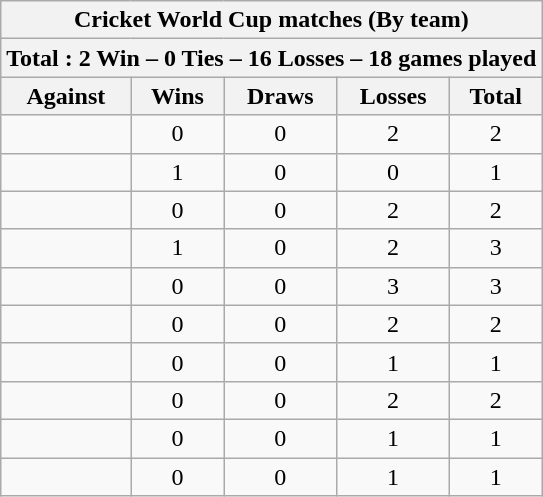<table class="wikitable" style="text-align: center;">
<tr>
<th colspan=5>Cricket World Cup matches (By team)</th>
</tr>
<tr>
<th colspan=5>Total : 2 Win – 0 Ties – 16 Losses – 18 games played</th>
</tr>
<tr>
<th>Against</th>
<th>Wins</th>
<th>Draws</th>
<th>Losses</th>
<th>Total</th>
</tr>
<tr>
<td></td>
<td>0</td>
<td>0</td>
<td>2</td>
<td>2</td>
</tr>
<tr>
<td></td>
<td>1</td>
<td>0</td>
<td>0</td>
<td>1</td>
</tr>
<tr>
<td></td>
<td>0</td>
<td>0</td>
<td>2</td>
<td>2</td>
</tr>
<tr>
<td></td>
<td>1</td>
<td>0</td>
<td>2</td>
<td>3</td>
</tr>
<tr>
<td></td>
<td>0</td>
<td>0</td>
<td>3</td>
<td>3</td>
</tr>
<tr>
<td></td>
<td>0</td>
<td>0</td>
<td>2</td>
<td>2</td>
</tr>
<tr>
<td></td>
<td>0</td>
<td>0</td>
<td>1</td>
<td>1</td>
</tr>
<tr>
<td></td>
<td>0</td>
<td>0</td>
<td>2</td>
<td>2</td>
</tr>
<tr>
<td></td>
<td>0</td>
<td>0</td>
<td>1</td>
<td>1</td>
</tr>
<tr>
<td></td>
<td>0</td>
<td>0</td>
<td>1</td>
<td>1</td>
</tr>
</table>
